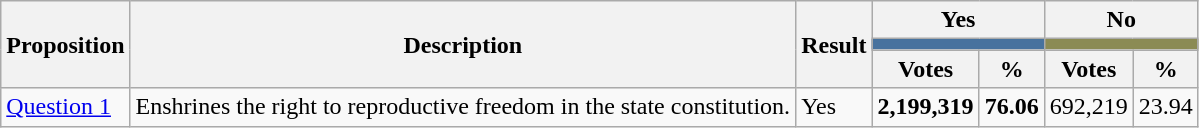<table class="wikitable">
<tr>
<th rowspan="3">Proposition</th>
<th rowspan="3">Description</th>
<th rowspan="3">Result</th>
<th colspan="2">Yes</th>
<th colspan="2">No</th>
</tr>
<tr>
<th colspan="2" style="background: #47729E;";></th>
<th colspan="2" style="background: #8B8B54;";></th>
</tr>
<tr>
<th>Votes</th>
<th>%</th>
<th>Votes</th>
<th>%</th>
</tr>
<tr>
<td><a href='#'>Question 1</a></td>
<td>Enshrines the right to reproductive freedom in the state constitution.</td>
<td> Yes</td>
<td><strong>2,199,319</strong></td>
<td><strong>76.06</strong></td>
<td>692,219</td>
<td>23.94</td>
</tr>
</table>
